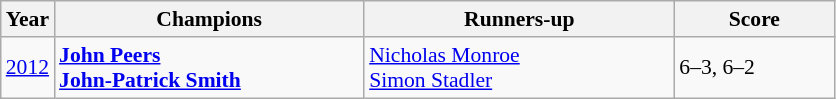<table class="wikitable" style="font-size:90%">
<tr>
<th>Year</th>
<th width="200">Champions</th>
<th width="200">Runners-up</th>
<th width="100">Score</th>
</tr>
<tr>
<td><a href='#'>2012</a></td>
<td> <strong><a href='#'>John Peers</a></strong> <br>  <strong><a href='#'>John-Patrick Smith</a></strong></td>
<td> <a href='#'>Nicholas Monroe</a> <br>  <a href='#'>Simon Stadler</a></td>
<td>6–3, 6–2</td>
</tr>
</table>
